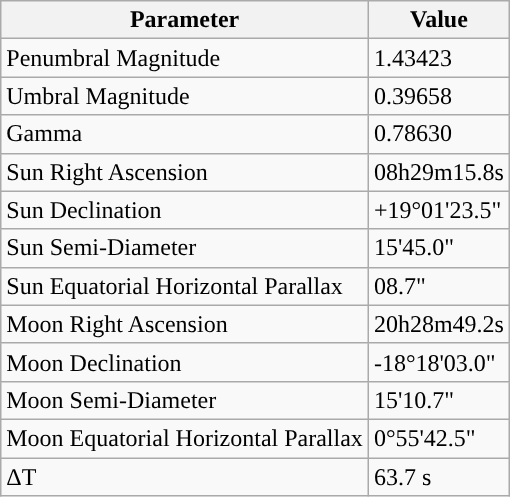<table class="wikitable">
<tr>
<th>Parameter</th>
<th>Value</th>
</tr>
<tr>
<td>Penumbral Magnitude</td>
<td>1.43423</td>
</tr>
<tr>
<td>Umbral Magnitude</td>
<td>0.39658</td>
</tr>
<tr>
<td>Gamma</td>
<td>0.78630</td>
</tr>
<tr>
<td>Sun Right Ascension</td>
<td>08h29m15.8s</td>
</tr>
<tr>
<td>Sun Declination</td>
<td>+19°01'23.5"</td>
</tr>
<tr>
<td>Sun Semi-Diameter</td>
<td>15'45.0"</td>
</tr>
<tr>
<td>Sun Equatorial Horizontal Parallax</td>
<td>08.7"</td>
</tr>
<tr>
<td>Moon Right Ascension</td>
<td>20h28m49.2s</td>
</tr>
<tr>
<td>Moon Declination</td>
<td>-18°18'03.0"</td>
</tr>
<tr>
<td>Moon Semi-Diameter</td>
<td>15'10.7"</td>
</tr>
<tr>
<td>Moon Equatorial Horizontal Parallax</td>
<td>0°55'42.5"</td>
</tr>
<tr>
<td>ΔT</td>
<td>63.7 s</td>
</tr>
</table>
